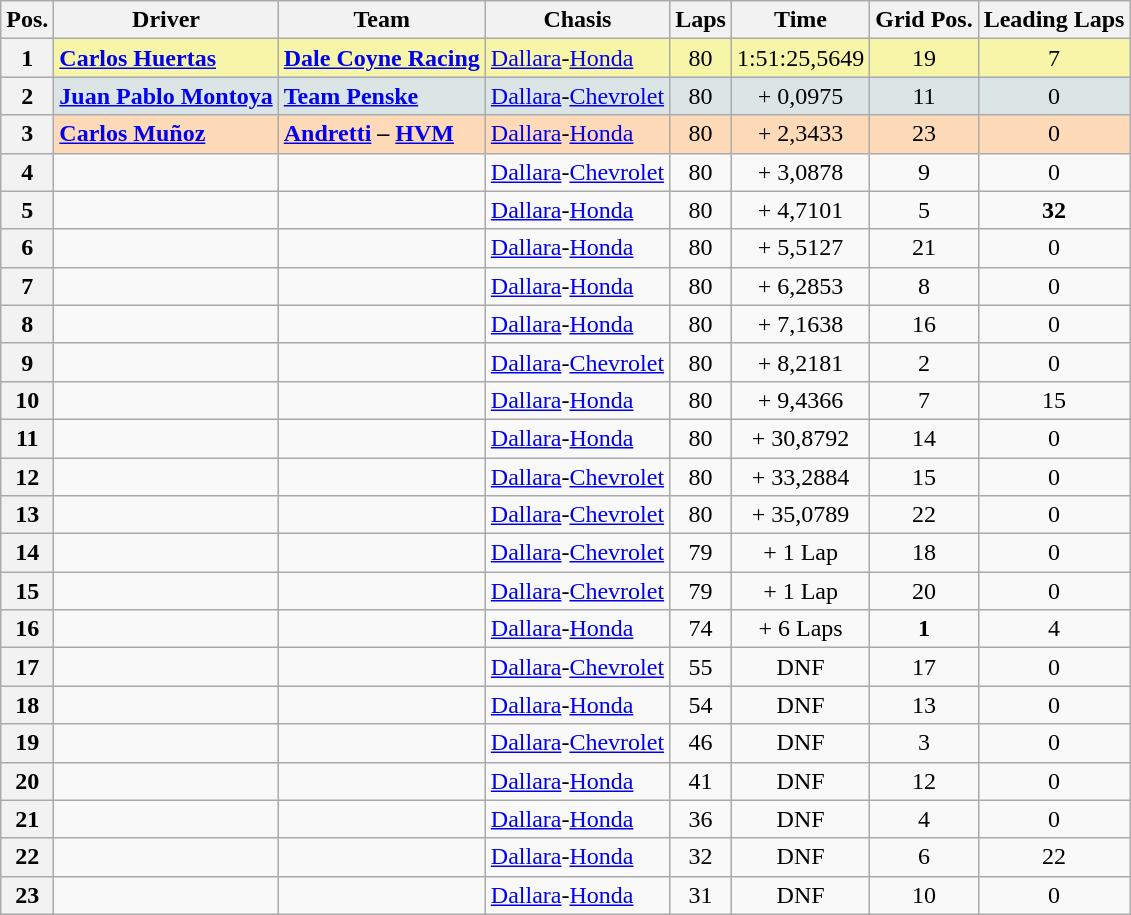<table class="wikitable sortable">
<tr class="hintergrundfarbe5">
<th>Pos.</th>
<th class="unsortable">Driver</th>
<th class="unsortable">Team</th>
<th class="unsortable"><abbr>Chasis</abbr></th>
<th>Laps</th>
<th class="unsortable">Time</th>
<th>Grid Pos.</th>
<th>Leading Laps</th>
</tr>
<tr align="center" valign="top" bgcolor="#F7F6A8">
<th>1</th>
<td align="left"><strong> <a href='#'>Carlos Huertas</a></strong></td>
<td align="left"><strong> <a href='#'>Dale Coyne Racing</a></strong></td>
<td align="left"><a href='#'>Dallara</a>-<a href='#'>Honda</a></td>
<td>80</td>
<td>1:51:25,5649</td>
<td>19</td>
<td>7</td>
</tr>
<tr align="center" valign="top" bgcolor="#DCE5E5">
<th>2</th>
<td align="left"><strong> <a href='#'>Juan Pablo Montoya</a></strong></td>
<td align="left"><strong> <a href='#'>Team Penske</a></strong></td>
<td align="left"><a href='#'>Dallara</a>-<a href='#'>Chevrolet</a></td>
<td>80</td>
<td>+ 0,0975</td>
<td>11</td>
<td>0</td>
</tr>
<tr align="center" valign="top" bgcolor="#FFDAB9">
<th>3</th>
<td align="left"><strong> <a href='#'>Carlos Muñoz</a></strong></td>
<td align="left"><strong> <a href='#'>Andretti</a> – <a href='#'>HVM</a></strong></td>
<td align="left"><a href='#'>Dallara</a>-<a href='#'>Honda</a></td>
<td>80</td>
<td>+ 2,3433</td>
<td>23</td>
<td>0</td>
</tr>
<tr align="center" valign="top">
<th>4</th>
<td align="left"></td>
<td align="left"></td>
<td align="left"><a href='#'>Dallara</a>-<a href='#'>Chevrolet</a></td>
<td>80</td>
<td>+ 3,0878</td>
<td>9</td>
<td>0</td>
</tr>
<tr align="center" valign="top">
<th>5</th>
<td align="left"></td>
<td align="left"></td>
<td align="left"><a href='#'>Dallara</a>-<a href='#'>Honda</a></td>
<td>80</td>
<td>+ 4,7101</td>
<td>5</td>
<td><strong>32</strong></td>
</tr>
<tr align="center" valign="top">
<th>6</th>
<td align="left"></td>
<td align="left"></td>
<td align="left"><a href='#'>Dallara</a>-<a href='#'>Honda</a></td>
<td>80</td>
<td>+ 5,5127</td>
<td>21</td>
<td>0</td>
</tr>
<tr align="center" valign="top">
<th>7</th>
<td align="left"></td>
<td align="left"></td>
<td align="left"><a href='#'>Dallara</a>-<a href='#'>Honda</a></td>
<td>80</td>
<td>+ 6,2853</td>
<td>8</td>
<td>0</td>
</tr>
<tr align="center" valign="top">
<th>8</th>
<td align="left"></td>
<td align="left"></td>
<td align="left"><a href='#'>Dallara</a>-<a href='#'>Honda</a></td>
<td>80</td>
<td>+ 7,1638</td>
<td>16</td>
<td>0</td>
</tr>
<tr align="center" valign="top">
<th>9</th>
<td align="left"></td>
<td align="left"></td>
<td align="left"><a href='#'>Dallara</a>-<a href='#'>Chevrolet</a></td>
<td>80</td>
<td>+ 8,2181</td>
<td>2</td>
<td>0</td>
</tr>
<tr align="center" valign="top">
<th>10</th>
<td align="left"></td>
<td align="left"></td>
<td align="left"><a href='#'>Dallara</a>-<a href='#'>Honda</a></td>
<td>80</td>
<td>+ 9,4366</td>
<td>7</td>
<td>15</td>
</tr>
<tr align="center" valign="top">
<th>11</th>
<td align="left"></td>
<td align="left"></td>
<td align="left"><a href='#'>Dallara</a>-<a href='#'>Honda</a></td>
<td>80</td>
<td>+ 30,8792</td>
<td>14</td>
<td>0</td>
</tr>
<tr align="center" valign="top">
<th>12</th>
<td align="left"></td>
<td align="left"></td>
<td align="left"><a href='#'>Dallara</a>-<a href='#'>Chevrolet</a></td>
<td>80</td>
<td>+ 33,2884</td>
<td>15</td>
<td>0</td>
</tr>
<tr align="center" valign="top">
<th>13</th>
<td align="left"></td>
<td align="left"></td>
<td align="left"><a href='#'>Dallara</a>-<a href='#'>Chevrolet</a></td>
<td>80</td>
<td>+ 35,0789</td>
<td>22</td>
<td>0</td>
</tr>
<tr align="center" valign="top">
<th>14</th>
<td align="left"></td>
<td align="left"></td>
<td align="left"><a href='#'>Dallara</a>-<a href='#'>Chevrolet</a></td>
<td>79</td>
<td>+ 1 Lap</td>
<td>18</td>
<td>0</td>
</tr>
<tr align="center" valign="top">
<th>15</th>
<td align="left"></td>
<td align="left"></td>
<td align="left"><a href='#'>Dallara</a>-<a href='#'>Chevrolet</a></td>
<td>79</td>
<td>+ 1 Lap</td>
<td>20</td>
<td>0</td>
</tr>
<tr align="center" valign="top">
<th>16</th>
<td align="left"></td>
<td align="left"></td>
<td align="left"><a href='#'>Dallara</a>-<a href='#'>Honda</a></td>
<td>74</td>
<td>+ 6 Laps</td>
<td><strong>1</strong></td>
<td>4</td>
</tr>
<tr align="center" valign="top">
<th>17</th>
<td align="left"></td>
<td align="left"></td>
<td align="left"><a href='#'>Dallara</a>-<a href='#'>Chevrolet</a></td>
<td>55</td>
<td>DNF</td>
<td>17</td>
<td>0</td>
</tr>
<tr align="center" valign="top">
<th>18</th>
<td align="left"></td>
<td align="left"></td>
<td align="left"><a href='#'>Dallara</a>-<a href='#'>Honda</a></td>
<td>54</td>
<td>DNF</td>
<td>13</td>
<td>0</td>
</tr>
<tr align="center" valign="top">
<th>19</th>
<td align="left"></td>
<td align="left"></td>
<td align="left"><a href='#'>Dallara</a>-<a href='#'>Chevrolet</a></td>
<td>46</td>
<td>DNF</td>
<td>3</td>
<td>0</td>
</tr>
<tr align="center" valign="top">
<th>20</th>
<td align="left"></td>
<td align="left"></td>
<td align="left"><a href='#'>Dallara</a>-<a href='#'>Honda</a></td>
<td>41</td>
<td>DNF</td>
<td>12</td>
<td>0</td>
</tr>
<tr align="center" valign="top">
<th>21</th>
<td align="left"></td>
<td align="left"></td>
<td align="left"><a href='#'>Dallara</a>-<a href='#'>Honda</a></td>
<td>36</td>
<td>DNF</td>
<td>4</td>
<td>0</td>
</tr>
<tr align="center" valign="top">
<th>22</th>
<td align="left"></td>
<td align="left"></td>
<td align="left"><a href='#'>Dallara</a>-<a href='#'>Honda</a></td>
<td>32</td>
<td>DNF</td>
<td>6</td>
<td>22</td>
</tr>
<tr align="center" valign="top">
<th>23</th>
<td align="left"></td>
<td align="left"></td>
<td align="left"><a href='#'>Dallara</a>-<a href='#'>Honda</a></td>
<td>31</td>
<td>DNF</td>
<td>10</td>
<td>0</td>
</tr>
</table>
